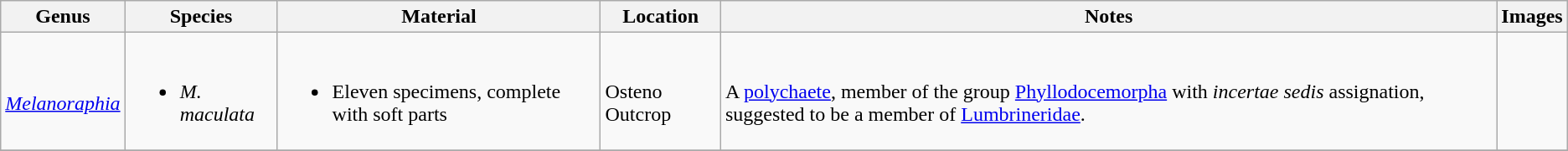<table class="wikitable" align="center">
<tr>
<th>Genus</th>
<th>Species</th>
<th>Material</th>
<th>Location</th>
<th>Notes</th>
<th>Images</th>
</tr>
<tr>
<td><br><em><a href='#'>Melanoraphia</a></em></td>
<td><br><ul><li><em>M. maculata</em></li></ul></td>
<td><br><ul><li>Eleven specimens, complete with soft parts</li></ul></td>
<td><br>Osteno Outcrop</td>
<td><br>A <a href='#'>polychaete</a>, member of the group <a href='#'>Phyllodocemorpha</a> with <em>incertae sedis</em> assignation, suggested to be a member of <a href='#'>Lumbrineridae</a>.</td>
<td><br></td>
</tr>
<tr>
</tr>
</table>
